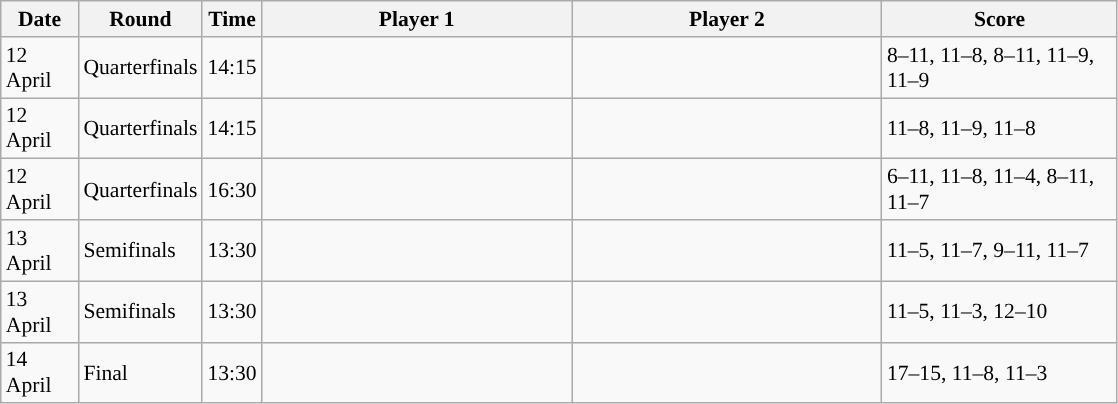<table class="sortable wikitable" style="font-size:90%">
<tr>
<th width="45" class="unsortable">Date</th>
<th width="55">Round</th>
<th width="30">Time</th>
<th width="200">Player 1</th>
<th width="200">Player 2</th>
<th width="150" class="unsortable">Score</th>
</tr>
<tr>
<td>12 April</td>
<td>Quarterfinals</td>
<td>14:15</td>
<td></td>
<td><strong></strong></td>
<td>8–11, 11–8, 8–11, 11–9, 11–9</td>
</tr>
<tr>
<td>12 April</td>
<td>Quarterfinals</td>
<td>14:15</td>
<td><strong></strong></td>
<td></td>
<td>11–8, 11–9, 11–8</td>
</tr>
<tr>
<td>12 April</td>
<td>Quarterfinals</td>
<td>16:30</td>
<td><strong></strong></td>
<td></td>
<td>6–11, 11–8, 11–4, 8–11, 11–7</td>
</tr>
<tr>
<td>13 April</td>
<td>Semifinals</td>
<td>13:30</td>
<td><strong></strong></td>
<td></td>
<td>11–5, 11–7, 9–11, 11–7</td>
</tr>
<tr>
<td>13 April</td>
<td>Semifinals</td>
<td>13:30</td>
<td><strong></strong></td>
<td></td>
<td>11–5, 11–3, 12–10</td>
</tr>
<tr>
<td>14 April</td>
<td>Final</td>
<td>13:30</td>
<td><strong></strong></td>
<td></td>
<td>17–15, 11–8, 11–3</td>
</tr>
</table>
